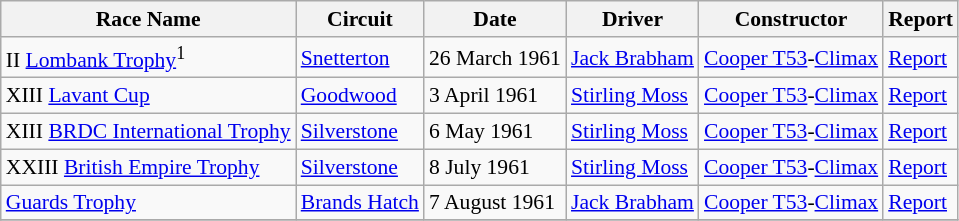<table class="wikitable" style="font-size:90%;">
<tr>
<th>Race Name</th>
<th>Circuit</th>
<th>Date</th>
<th>Driver</th>
<th>Constructor</th>
<th>Report</th>
</tr>
<tr>
<td>II <a href='#'>Lombank Trophy</a><sup>1</sup></td>
<td><a href='#'>Snetterton</a></td>
<td>26 March 1961</td>
<td> <a href='#'>Jack Brabham</a></td>
<td><a href='#'>Cooper T53</a>-<a href='#'>Climax</a></td>
<td><a href='#'>Report</a></td>
</tr>
<tr>
<td>XIII <a href='#'>Lavant Cup</a></td>
<td><a href='#'>Goodwood</a></td>
<td>3 April 1961</td>
<td> <a href='#'>Stirling Moss</a></td>
<td><a href='#'>Cooper T53</a>-<a href='#'>Climax</a></td>
<td><a href='#'>Report</a></td>
</tr>
<tr>
<td>XIII <a href='#'>BRDC International Trophy</a></td>
<td><a href='#'>Silverstone</a></td>
<td>6 May 1961</td>
<td> <a href='#'>Stirling Moss</a></td>
<td><a href='#'>Cooper T53</a>-<a href='#'>Climax</a></td>
<td><a href='#'>Report</a></td>
</tr>
<tr>
<td>XXIII <a href='#'>British Empire Trophy</a></td>
<td><a href='#'>Silverstone</a></td>
<td>8 July 1961</td>
<td> <a href='#'>Stirling Moss</a></td>
<td><a href='#'>Cooper T53</a>-<a href='#'>Climax</a></td>
<td><a href='#'>Report</a></td>
</tr>
<tr>
<td><a href='#'>Guards Trophy</a></td>
<td><a href='#'>Brands Hatch</a></td>
<td>7 August 1961</td>
<td> <a href='#'>Jack Brabham</a></td>
<td><a href='#'>Cooper T53</a>-<a href='#'>Climax</a></td>
<td><a href='#'>Report</a></td>
</tr>
<tr>
</tr>
</table>
